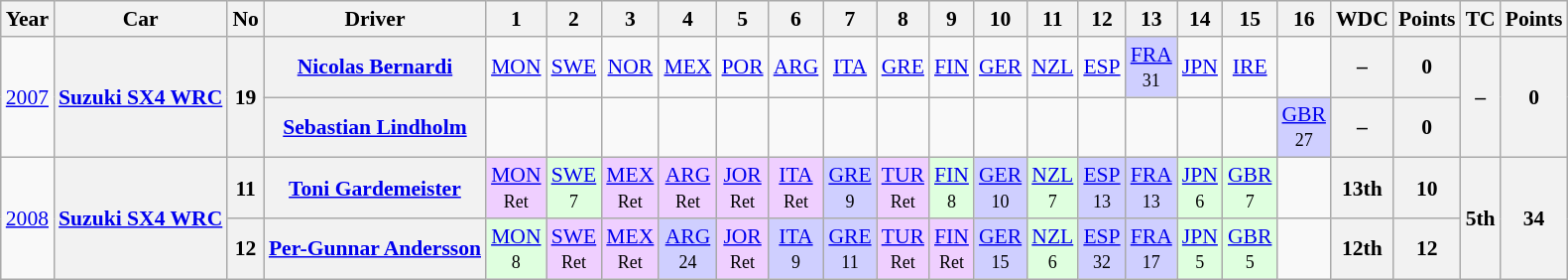<table class="wikitable" style="text-align:center; font-size:90%">
<tr>
<th>Year</th>
<th>Car</th>
<th>No</th>
<th>Driver</th>
<th>1</th>
<th>2</th>
<th>3</th>
<th>4</th>
<th>5</th>
<th>6</th>
<th>7</th>
<th>8</th>
<th>9</th>
<th>10</th>
<th>11</th>
<th>12</th>
<th>13</th>
<th>14</th>
<th>15</th>
<th>16</th>
<th>WDC</th>
<th>Points</th>
<th>TC</th>
<th>Points</th>
</tr>
<tr>
<td rowspan="2"><a href='#'>2007</a></td>
<th rowspan="2"><a href='#'>Suzuki SX4 WRC</a></th>
<th rowspan="2">19</th>
<th> <a href='#'>Nicolas Bernardi</a></th>
<td><a href='#'>MON</a></td>
<td><a href='#'>SWE</a></td>
<td><a href='#'>NOR</a></td>
<td><a href='#'>MEX</a></td>
<td><a href='#'>POR</a></td>
<td><a href='#'>ARG</a></td>
<td><a href='#'>ITA</a></td>
<td><a href='#'>GRE</a></td>
<td><a href='#'>FIN</a></td>
<td><a href='#'>GER</a></td>
<td><a href='#'>NZL</a></td>
<td><a href='#'>ESP</a></td>
<td style="background:#CFCFFF;"><a href='#'>FRA</a><br><small>31</small></td>
<td><a href='#'>JPN</a></td>
<td><a href='#'>IRE</a></td>
<td></td>
<th>–</th>
<th>0</th>
<th rowspan="2">–</th>
<th rowspan="2">0</th>
</tr>
<tr>
<th> <a href='#'>Sebastian Lindholm</a></th>
<td></td>
<td></td>
<td></td>
<td></td>
<td></td>
<td></td>
<td></td>
<td></td>
<td></td>
<td></td>
<td></td>
<td></td>
<td></td>
<td></td>
<td></td>
<td style="background:#CFCFFF;"><a href='#'>GBR</a><br><small>27</small></td>
<th>–</th>
<th>0</th>
</tr>
<tr>
<td rowspan="2"><a href='#'>2008</a></td>
<th rowspan="2"><a href='#'>Suzuki SX4 WRC</a></th>
<th>11</th>
<th> <a href='#'>Toni Gardemeister</a></th>
<td style="background:#EFCFFF;"><a href='#'>MON</a><br><small>Ret</small></td>
<td style="background:#DFFFDF;"><a href='#'>SWE</a><br><small>7</small></td>
<td style="background:#EFCFFF;"><a href='#'>MEX</a><br><small>Ret</small></td>
<td style="background:#EFCFFF;"><a href='#'>ARG</a><br><small>Ret</small></td>
<td style="background:#EFCFFF;"><a href='#'>JOR</a><br><small>Ret</small></td>
<td style="background:#EFCFFF;"><a href='#'>ITA</a><br><small>Ret</small></td>
<td style="background:#CFCFFF;"><a href='#'>GRE</a><br><small>9</small></td>
<td style="background:#EFCFFF;"><a href='#'>TUR</a><br><small>Ret</small></td>
<td style="background:#DFFFDF;"><a href='#'>FIN</a><br><small>8</small></td>
<td style="background:#CFCFFF;"><a href='#'>GER</a><br><small>10</small></td>
<td style="background:#DFFFDF;"><a href='#'>NZL</a><br><small>7</small></td>
<td style="background:#CFCFFF;"><a href='#'>ESP</a><br><small>13</small></td>
<td style="background:#CFCFFF;"><a href='#'>FRA</a><br><small>13</small></td>
<td style="background:#DFFFDF;"><a href='#'>JPN</a><br><small>6</small></td>
<td style="background:#DFFFDF;"><a href='#'>GBR</a><br><small>7</small></td>
<td></td>
<th>13th</th>
<th>10</th>
<th rowspan="2">5th</th>
<th rowspan="2">34</th>
</tr>
<tr>
<th>12</th>
<th> <a href='#'>Per-Gunnar Andersson</a></th>
<td style="background:#DFFFDF;"><a href='#'>MON</a><br><small>8</small></td>
<td style="background:#EFCFFF;"><a href='#'>SWE</a><br><small>Ret</small></td>
<td style="background:#EFCFFF;"><a href='#'>MEX</a><br><small>Ret</small></td>
<td style="background:#CFCFFF;"><a href='#'>ARG</a><br><small>24</small></td>
<td style="background:#EFCFFF;"><a href='#'>JOR</a><br><small>Ret</small></td>
<td style="background:#CFCFFF;"><a href='#'>ITA</a><br><small>9</small></td>
<td style="background:#CFCFFF;"><a href='#'>GRE</a><br><small>11</small></td>
<td style="background:#EFCFFF;"><a href='#'>TUR</a><br><small>Ret</small></td>
<td style="background:#EFCFFF;"><a href='#'>FIN</a><br><small>Ret</small></td>
<td style="background:#CFCFFF;"><a href='#'>GER</a><br><small>15</small></td>
<td style="background:#DFFFDF;"><a href='#'>NZL</a><br><small>6</small></td>
<td style="background:#CFCFFF;"><a href='#'>ESP</a><br><small>32</small></td>
<td style="background:#CFCFFF;"><a href='#'>FRA</a><br><small>17</small></td>
<td style="background:#DFFFDF;"><a href='#'>JPN</a><br><small>5</small></td>
<td style="background:#DFFFDF;"><a href='#'>GBR</a><br><small>5</small></td>
<td></td>
<th>12th</th>
<th>12</th>
</tr>
</table>
